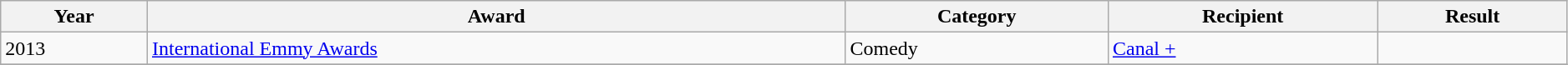<table class="wikitable" style="width:99%;">
<tr>
<th>Year</th>
<th>Award</th>
<th>Category</th>
<th>Recipient</th>
<th>Result</th>
</tr>
<tr>
<td>2013</td>
<td><a href='#'>International Emmy Awards</a></td>
<td>Comedy</td>
<td><a href='#'>Canal +</a></td>
<td></td>
</tr>
<tr>
</tr>
</table>
